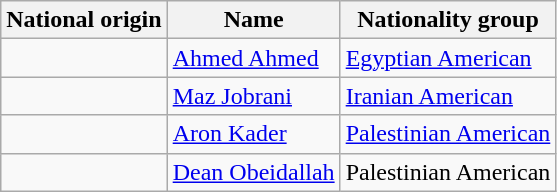<table class="wikitable">
<tr>
<th>National origin</th>
<th>Name</th>
<th>Nationality group</th>
</tr>
<tr>
<td></td>
<td><a href='#'>Ahmed Ahmed</a></td>
<td><a href='#'>Egyptian American</a></td>
</tr>
<tr>
<td></td>
<td><a href='#'>Maz Jobrani</a></td>
<td><a href='#'>Iranian American</a></td>
</tr>
<tr>
<td></td>
<td><a href='#'>Aron Kader</a></td>
<td><a href='#'>Palestinian American</a></td>
</tr>
<tr>
<td></td>
<td><a href='#'>Dean Obeidallah</a></td>
<td>Palestinian American</td>
</tr>
</table>
